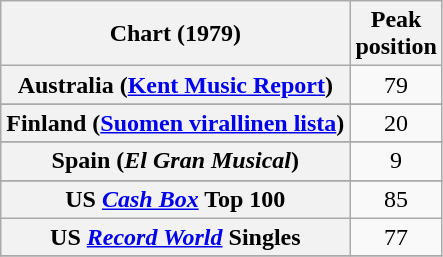<table class="wikitable sortable plainrowheaders" style="text-align:center">
<tr>
<th scope="col">Chart (1979)</th>
<th scope="col">Peak<br>position</th>
</tr>
<tr>
<th scope="row">Australia (<a href='#'>Kent Music Report</a>)</th>
<td align="center">79</td>
</tr>
<tr>
</tr>
<tr>
</tr>
<tr>
<th scope="row">Finland (<a href='#'>Suomen virallinen lista</a>)</th>
<td align="center">20</td>
</tr>
<tr>
</tr>
<tr>
</tr>
<tr>
</tr>
<tr>
<th scope="row">Spain (<em>El Gran Musical</em>)</th>
<td>9</td>
</tr>
<tr>
</tr>
<tr>
</tr>
<tr>
</tr>
<tr>
</tr>
<tr>
<th scope="row">US <em><a href='#'>Cash Box</a></em> Top 100</th>
<td align="center">85</td>
</tr>
<tr>
<th scope="row">US <em><a href='#'>Record World</a></em> Singles</th>
<td align="center">77</td>
</tr>
<tr>
</tr>
</table>
